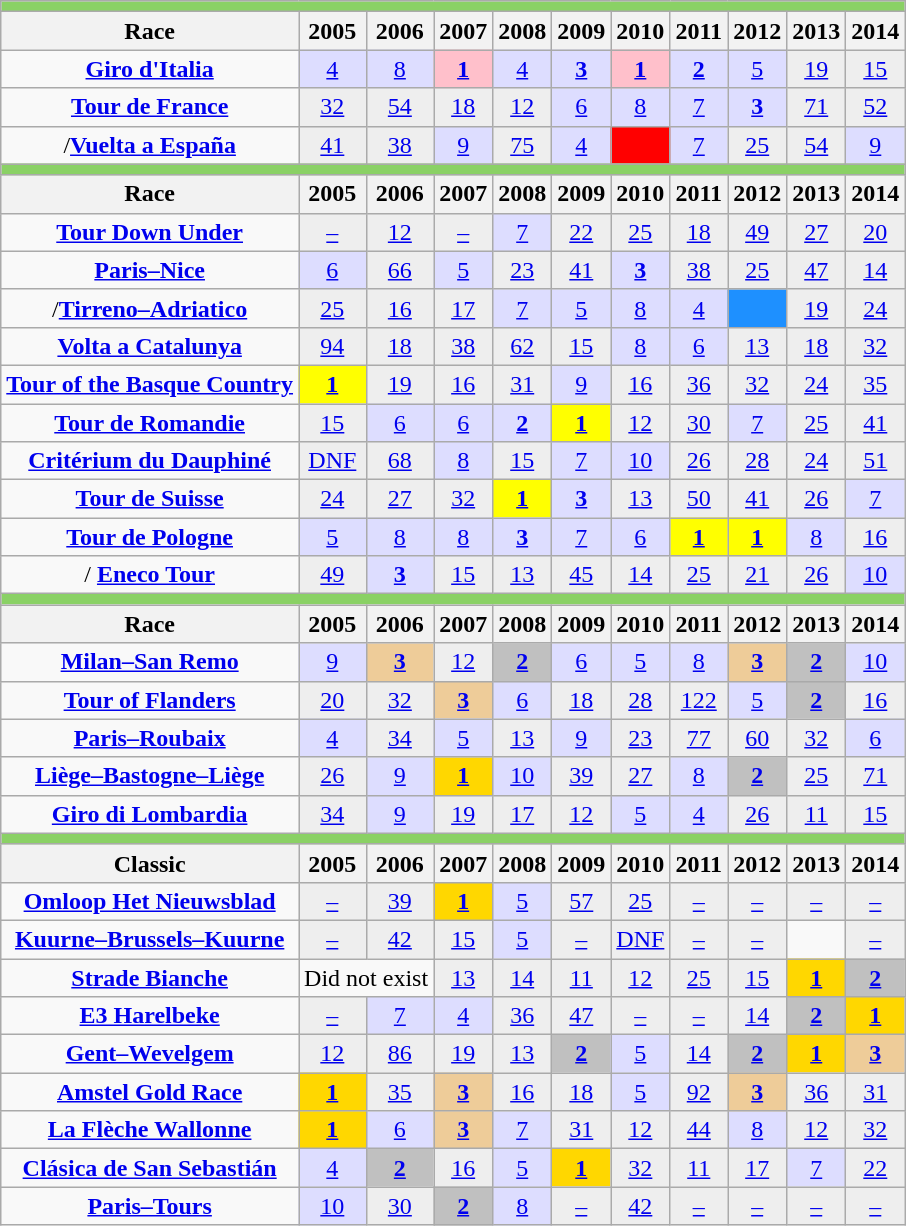<table class="wikitable">
<tr style="background:#eee;">
<td style="background:#8AD165;" colspan=25><strong></strong></td>
</tr>
<tr>
<th>Race</th>
<th>2005</th>
<th>2006</th>
<th>2007</th>
<th>2008</th>
<th>2009</th>
<th>2010</th>
<th>2011</th>
<th>2012</th>
<th>2013</th>
<th>2014</th>
</tr>
<tr align="center">
<td><strong><a href='#'>Giro d'Italia</a></strong></td>
<td style="background:#ddf;"><a href='#'>4</a></td>
<td style="background:#ddf;"><a href='#'>8</a></td>
<td style="background:pink;"><a href='#'><strong>1</strong></a></td>
<td style="background:#ddf;"><a href='#'>4</a></td>
<td style="background:#ddf;"><a href='#'><strong>3</strong></a></td>
<td style="background:pink;"><a href='#'><strong>1</strong></a></td>
<td style="background:#ddf;"><a href='#'><strong>2</strong></a></td>
<td style="background:#ddf;"><a href='#'>5</a></td>
<td style="background:#eee;"><a href='#'>19</a></td>
<td style="background:#eee;"><a href='#'>15</a></td>
</tr>
<tr align="center">
<td><strong><a href='#'>Tour de France</a></strong></td>
<td style="background:#eee;"><a href='#'>32</a></td>
<td style="background:#eee;"><a href='#'>54</a></td>
<td style="background:#eee;"><a href='#'>18</a></td>
<td style="background:#eee;"><a href='#'>12</a></td>
<td style="background:#ddf;"><a href='#'>6</a></td>
<td style="background:#ddf;"><a href='#'>8</a></td>
<td style="background:#ddf;"><a href='#'>7</a></td>
<td style="background:#ddf;"><a href='#'><strong>3</strong></a></td>
<td style="background:#eee;"><a href='#'>71</a></td>
<td style="background:#eee;"><a href='#'>52</a></td>
</tr>
<tr align="center">
<td>/<strong><a href='#'>Vuelta a España</a></strong></td>
<td style="background:#eee;"><a href='#'>41</a></td>
<td style="background:#eee;"><a href='#'>38</a></td>
<td style="background:#ddf;"><a href='#'>9</a></td>
<td style="background:#eee;"><a href='#'>75</a></td>
<td style="background:#ddf;"><a href='#'>4</a></td>
<td style="background:red;"></td>
<td style="background:#ddf;"><a href='#'>7</a></td>
<td style="background:#eee;"><a href='#'>25</a></td>
<td style="background:#eee;"><a href='#'>54</a></td>
<td style="background:#ddf;"><a href='#'>9</a></td>
</tr>
<tr>
<td style="background:#8AD165;" colspan=25><strong></strong></td>
</tr>
<tr>
<th>Race</th>
<th>2005</th>
<th>2006</th>
<th>2007</th>
<th>2008</th>
<th>2009</th>
<th>2010</th>
<th>2011</th>
<th>2012</th>
<th>2013</th>
<th>2014</th>
</tr>
<tr align="center">
<td><strong><a href='#'>Tour Down Under</a></strong></td>
<td style="background:#eee;"><a href='#'>–</a></td>
<td style="background:#eee;"><a href='#'>12</a></td>
<td style="background:#eee;"><a href='#'>–</a></td>
<td style="background:#ddf;"><a href='#'>7</a></td>
<td style="background:#eee;"><a href='#'>22</a></td>
<td style="background:#eee;"><a href='#'>25</a></td>
<td style="background:#eee;"><a href='#'>18</a></td>
<td style="background:#eee;"><a href='#'>49</a></td>
<td style="background:#eee;"><a href='#'>27</a></td>
<td style="background:#eee;"><a href='#'>20</a></td>
</tr>
<tr align="center">
<td><strong><a href='#'>Paris–Nice</a></strong></td>
<td style="background:#ddf;"><a href='#'>6</a></td>
<td style="background:#eee;"><a href='#'>66</a></td>
<td style="background:#ddf;"><a href='#'>5</a></td>
<td style="background:#eee;"><a href='#'>23</a></td>
<td style="background:#eee;"><a href='#'>41</a></td>
<td style="background:#ddf;"><a href='#'><strong>3</strong></a></td>
<td style="background:#eee;"><a href='#'>38</a></td>
<td style="background:#eee;"><a href='#'>25</a></td>
<td style="background:#eee;"><a href='#'>47</a></td>
<td style="background:#eee;"><a href='#'>14</a></td>
</tr>
<tr align="center">
<td>/<strong><a href='#'>Tirreno–Adriatico</a></strong></td>
<td style="background:#eee;"><a href='#'>25</a></td>
<td style="background:#eee;"><a href='#'>16</a></td>
<td style="background:#eee;"><a href='#'>17</a></td>
<td style="background:#ddf;"><a href='#'>7</a></td>
<td style="background:#ddf;"><a href='#'>5</a></td>
<td style="background:#ddf;"><a href='#'>8</a></td>
<td style="background:#ddf;"><a href='#'>4</a></td>
<td style="background:dodgerblue;"></td>
<td style="background:#eee;"><a href='#'>19</a></td>
<td style="background:#eee;"><a href='#'>24</a></td>
</tr>
<tr align="center">
<td> <strong><a href='#'>Volta a Catalunya</a></strong></td>
<td style="background:#eee;"><a href='#'>94</a></td>
<td style="background:#eee;"><a href='#'>18</a></td>
<td style="background:#eee;"><a href='#'>38</a></td>
<td style="background:#eee;"><a href='#'>62</a></td>
<td style="background:#eee;"><a href='#'>15</a></td>
<td style="background:#ddf;"><a href='#'>8</a></td>
<td style="background:#ddf;"><a href='#'>6</a></td>
<td style="background:#eee;"><a href='#'>13</a></td>
<td style="background:#eee;"><a href='#'>18</a></td>
<td style="background:#eee;"><a href='#'>32</a></td>
</tr>
<tr align="center">
<td> <strong><a href='#'>Tour of the Basque Country</a></strong></td>
<td style="background:yellow;"><a href='#'><strong>1</strong></a></td>
<td style="background:#eee;"><a href='#'>19</a></td>
<td style="background:#eee;"><a href='#'>16</a></td>
<td style="background:#eee;"><a href='#'>31</a></td>
<td style="background:#ddf;"><a href='#'>9</a></td>
<td style="background:#eee;"><a href='#'>16</a></td>
<td style="background:#eee;"><a href='#'>36</a></td>
<td style="background:#eee;"><a href='#'>32</a></td>
<td style="background:#eee;"><a href='#'>24</a></td>
<td style="background:#eee;"><a href='#'>35</a></td>
</tr>
<tr align="center">
<td> <strong><a href='#'>Tour de Romandie</a></strong></td>
<td style="background:#eee;"><a href='#'>15</a></td>
<td style="background:#ddf;"><a href='#'>6</a></td>
<td style="background:#ddf;"><a href='#'>6</a></td>
<td style="background:#ddf;"><a href='#'><strong>2</strong></a></td>
<td style="background:yellow;"><a href='#'><strong>1</strong></a></td>
<td style="background:#eee;"><a href='#'>12</a></td>
<td style="background:#eee;"><a href='#'>30</a></td>
<td style="background:#ddf;"><a href='#'>7</a></td>
<td style="background:#eee;"><a href='#'>25</a></td>
<td style="background:#eee;"><a href='#'>41</a></td>
</tr>
<tr align="center">
<td> <strong><a href='#'>Critérium du Dauphiné</a></strong></td>
<td style="background:#eee;"><a href='#'>DNF</a></td>
<td style="background:#eee;"><a href='#'>68</a></td>
<td style="background:#ddf;"><a href='#'>8</a></td>
<td style="background:#eee;"><a href='#'>15</a></td>
<td style="background:#ddf;"><a href='#'>7</a></td>
<td style="background:#ddf;"><a href='#'>10</a></td>
<td style="background:#eee;"><a href='#'>26</a></td>
<td style="background:#eee;"><a href='#'>28</a></td>
<td style="background:#eee;"><a href='#'>24</a></td>
<td style="background:#eee;"><a href='#'>51</a></td>
</tr>
<tr align="center">
<td> <strong><a href='#'>Tour de Suisse</a></strong></td>
<td style="background:#eee;"><a href='#'>24</a></td>
<td style="background:#eee;"><a href='#'>27</a></td>
<td style="background:#eee;"><a href='#'>32</a></td>
<td style="background:yellow;"><a href='#'><strong>1</strong></a></td>
<td style="background:#ddf;"><a href='#'><strong>3</strong></a></td>
<td style="background:#eee;"><a href='#'>13</a></td>
<td style="background:#eee;"><a href='#'>50</a></td>
<td style="background:#eee;"><a href='#'>41</a></td>
<td style="background:#eee;"><a href='#'>26</a></td>
<td style="background:#ddf;"><a href='#'>7</a></td>
</tr>
<tr align="center">
<td><strong><a href='#'>Tour de Pologne</a></strong></td>
<td style="background:#ddf;"><a href='#'>5</a></td>
<td style="background:#ddf;"><a href='#'>8</a></td>
<td style="background:#ddf;"><a href='#'>8</a></td>
<td style="background:#ddf;"><a href='#'><strong>3</strong></a></td>
<td style="background:#ddf;"><a href='#'>7</a></td>
<td style="background:#ddf;"><a href='#'>6</a></td>
<td style="background:yellow;"><a href='#'><strong>1</strong></a></td>
<td style="background:yellow;"><a href='#'><strong>1</strong></a></td>
<td style="background:#ddf;"><a href='#'>8</a></td>
<td style="background:#eee;"><a href='#'>16</a></td>
</tr>
<tr align="center">
<td>/ <strong><a href='#'>Eneco Tour</a></strong></td>
<td style="background:#eee;"><a href='#'>49</a></td>
<td style="background:#ddf;"><a href='#'><strong>3</strong></a></td>
<td style="background:#eee;"><a href='#'>15</a></td>
<td style="background:#eee;"><a href='#'>13</a></td>
<td style="background:#eee;"><a href='#'>45</a></td>
<td style="background:#eee;"><a href='#'>14</a></td>
<td style="background:#eee;"><a href='#'>25</a></td>
<td style="background:#eee;"><a href='#'>21</a></td>
<td style="background:#eee;"><a href='#'>26</a></td>
<td style="background:#ddf;"><a href='#'>10</a></td>
</tr>
<tr>
<td style="background:#8AD165;" colspan=25><strong></strong></td>
</tr>
<tr>
<th>Race</th>
<th>2005</th>
<th>2006</th>
<th>2007</th>
<th>2008</th>
<th>2009</th>
<th>2010</th>
<th>2011</th>
<th>2012</th>
<th>2013</th>
<th>2014</th>
</tr>
<tr align="center">
<td><strong><a href='#'>Milan–San Remo</a></strong></td>
<td style="background:#ddf;"><a href='#'>9</a></td>
<td style="background:#ec9;"><a href='#'><strong>3</strong></a></td>
<td style="background:#eee;"><a href='#'>12</a></td>
<td style="background:silver;"><a href='#'><strong>2</strong></a></td>
<td style="background:#ddf;"><a href='#'>6</a></td>
<td style="background:#ddf;"><a href='#'>5</a></td>
<td style="background:#ddf;"><a href='#'>8</a></td>
<td style="background:#ec9;"><a href='#'><strong>3</strong></a></td>
<td style="background:silver;"><a href='#'><strong>2</strong></a></td>
<td style="background:#ddf;"><a href='#'>10</a></td>
</tr>
<tr align="center">
<td><strong><a href='#'>Tour of Flanders</a></strong></td>
<td style="background:#eee;"><a href='#'>20</a></td>
<td style="background:#eee;"><a href='#'>32</a></td>
<td style="background:#ec9;"><a href='#'><strong>3</strong></a></td>
<td style="background:#ddf;"><a href='#'>6</a></td>
<td style="background:#eee;"><a href='#'>18</a></td>
<td style="background:#eee;"><a href='#'>28</a></td>
<td style="background:#eee;"><a href='#'>122</a></td>
<td style="background:#ddf;"><a href='#'>5</a></td>
<td style="background:silver;"><a href='#'><strong>2</strong></a></td>
<td style="background:#eee;"><a href='#'>16</a></td>
</tr>
<tr align="center">
<td><strong><a href='#'>Paris–Roubaix</a></strong></td>
<td style="background:#ddf;"><a href='#'>4</a></td>
<td style="background:#eee;"><a href='#'>34</a></td>
<td style="background:#ddf;"><a href='#'>5</a></td>
<td style="background:#eee;"><a href='#'>13</a></td>
<td style="background:#ddf;"><a href='#'>9</a></td>
<td style="background:#eee;"><a href='#'>23</a></td>
<td style="background:#eee;"><a href='#'>77</a></td>
<td style="background:#eee;"><a href='#'>60</a></td>
<td style="background:#eee;"><a href='#'>32</a></td>
<td style="background:#ddf;"><a href='#'>6</a></td>
</tr>
<tr align="center">
<td><strong><a href='#'>Liège–Bastogne–Liège</a></strong></td>
<td style="background:#eee;"><a href='#'>26</a></td>
<td style="background:#ddf;"><a href='#'>9</a></td>
<td style="background:gold;"><a href='#'><strong>1</strong></a></td>
<td style="background:#ddf;"><a href='#'>10</a></td>
<td style="background:#eee;"><a href='#'>39</a></td>
<td style="background:#eee;"><a href='#'>27</a></td>
<td style="background:#ddf;"><a href='#'>8</a></td>
<td style="background:silver;"><a href='#'><strong>2</strong></a></td>
<td style="background:#eee;"><a href='#'>25</a></td>
<td style="background:#eee;"><a href='#'>71</a></td>
</tr>
<tr align="center">
<td><strong><a href='#'>Giro di Lombardia</a></strong></td>
<td style="background:#eee;"><a href='#'>34</a></td>
<td style="background:#ddf;"><a href='#'>9</a></td>
<td style="background:#eee;"><a href='#'>19</a></td>
<td style="background:#eee;"><a href='#'>17</a></td>
<td style="background:#eee;"><a href='#'>12</a></td>
<td style="background:#ddf;"><a href='#'>5</a></td>
<td style="background:#ddf;"><a href='#'>4</a></td>
<td style="background:#eee;"><a href='#'>26</a></td>
<td style="background:#eee;"><a href='#'>11</a></td>
<td style="background:#eee;"><a href='#'>15</a></td>
</tr>
<tr>
<td style="background:#8AD165;" colspan=25><strong></strong></td>
</tr>
<tr>
<th>Classic</th>
<th>2005</th>
<th>2006</th>
<th>2007</th>
<th>2008</th>
<th>2009</th>
<th>2010</th>
<th>2011</th>
<th>2012</th>
<th>2013</th>
<th>2014</th>
</tr>
<tr align="center">
<td><strong><a href='#'>Omloop Het Nieuwsblad</a></strong></td>
<td style="background:#eee;"><a href='#'>–</a></td>
<td style="background:#eee;"><a href='#'>39</a></td>
<td style="background:gold;"><a href='#'><strong>1</strong></a></td>
<td style="background:#ddf;"><a href='#'>5</a></td>
<td style="background:#eee;"><a href='#'>57</a></td>
<td style="background:#eee;"><a href='#'>25</a></td>
<td style="background:#eee;"><a href='#'>–</a></td>
<td style="background:#eee;"><a href='#'>–</a></td>
<td style="background:#eee;"><a href='#'>–</a></td>
<td style="background:#eee;"><a href='#'>–</a></td>
</tr>
<tr align="center">
<td><strong><a href='#'>Kuurne–Brussels–Kuurne</a></strong></td>
<td style="background:#eee;"><a href='#'>–</a></td>
<td style="background:#eee;"><a href='#'>42</a></td>
<td style="background:#eee;"><a href='#'>15</a></td>
<td style="background:#ddf;"><a href='#'>5</a></td>
<td style="background:#eee;"><a href='#'>–</a></td>
<td style="background:#eee;"><a href='#'>DNF</a></td>
<td style="background:#eee;"><a href='#'>–</a></td>
<td style="background:#eee;"><a href='#'>–</a></td>
<td></td>
<td style="background:#eee;"><a href='#'>–</a></td>
</tr>
<tr align="center">
<td><strong><a href='#'>Strade Bianche</a></strong></td>
<td colspan=2>Did not exist</td>
<td style="background:#eee;"><a href='#'>13</a></td>
<td style="background:#eee;"><a href='#'>14</a></td>
<td style="background:#eee;"><a href='#'>11</a></td>
<td style="background:#eee;"><a href='#'>12</a></td>
<td style="background:#eee;"><a href='#'>25</a></td>
<td style="background:#eee;"><a href='#'>15</a></td>
<td style="background:gold;"><a href='#'><strong>1</strong></a></td>
<td style="background:silver;"><a href='#'><strong>2</strong></a></td>
</tr>
<tr align="center">
<td><strong><a href='#'>E3 Harelbeke</a></strong></td>
<td style="background:#eee;"><a href='#'>–</a></td>
<td style="background:#ddf;"><a href='#'>7</a></td>
<td style="background:#ddf;"><a href='#'>4</a></td>
<td style="background:#eee;"><a href='#'>36</a></td>
<td style="background:#eee;"><a href='#'>47</a></td>
<td style="background:#eee;"><a href='#'>–</a></td>
<td style="background:#eee;"><a href='#'>–</a></td>
<td style="background:#eee;"><a href='#'>14</a></td>
<td style="background:silver;"><a href='#'><strong>2</strong></a></td>
<td style="background:gold;"><a href='#'><strong>1</strong></a></td>
</tr>
<tr align="center">
<td><strong><a href='#'>Gent–Wevelgem</a></strong></td>
<td style="background:#eee;"><a href='#'>12</a></td>
<td style="background:#eee;"><a href='#'>86</a></td>
<td style="background:#eee;"><a href='#'>19</a></td>
<td style="background:#eee;"><a href='#'>13</a></td>
<td style="background:silver;"><a href='#'><strong>2</strong></a></td>
<td style="background:#ddf;"><a href='#'>5</a></td>
<td style="background:#eee;"><a href='#'>14</a></td>
<td style="background:silver;"><a href='#'><strong>2</strong></a></td>
<td style="background:gold;"><a href='#'><strong>1</strong></a></td>
<td style="background:#ec9;"><a href='#'><strong>3</strong></a></td>
</tr>
<tr align="center">
<td><strong><a href='#'>Amstel Gold Race</a></strong></td>
<td style="background:gold;"><a href='#'><strong>1</strong></a></td>
<td style="background:#eee;"><a href='#'>35</a></td>
<td style="background:#ec9;"><a href='#'><strong>3</strong></a></td>
<td style="background:#eee;"><a href='#'>16</a></td>
<td style="background:#eee;"><a href='#'>18</a></td>
<td style="background:#ddf;"><a href='#'>5</a></td>
<td style="background:#eee;"><a href='#'>92</a></td>
<td style="background:#ec9;"><a href='#'><strong>3</strong></a></td>
<td style="background:#eee;"><a href='#'>36</a></td>
<td style="background:#eee;"><a href='#'>31</a></td>
</tr>
<tr align="center">
<td><strong><a href='#'>La Flèche Wallonne</a></strong></td>
<td style="background:gold;"><a href='#'><strong>1</strong></a></td>
<td style="background:#ddf;"><a href='#'>6</a></td>
<td style="background:#ec9;"><a href='#'><strong>3</strong></a></td>
<td style="background:#ddf;"><a href='#'>7</a></td>
<td style="background:#eee;"><a href='#'>31</a></td>
<td style="background:#eee;"><a href='#'>12</a></td>
<td style="background:#eee;"><a href='#'>44</a></td>
<td style="background:#ddf;"><a href='#'>8</a></td>
<td style="background:#eee;"><a href='#'>12</a></td>
<td style="background:#eee;"><a href='#'>32</a></td>
</tr>
<tr align="center">
<td><strong><a href='#'>Clásica de San Sebastián</a></strong></td>
<td style="background:#ddf;"><a href='#'>4</a></td>
<td style="background:silver;"><a href='#'><strong>2</strong></a></td>
<td style="background:#eee;"><a href='#'>16</a></td>
<td style="background:#ddf;"><a href='#'>5</a></td>
<td style="background:gold;"><a href='#'><strong>1</strong></a></td>
<td style="background:#eee;"><a href='#'>32</a></td>
<td style="background:#eee;"><a href='#'>11</a></td>
<td style="background:#eee;"><a href='#'>17</a></td>
<td style="background:#ddf;"><a href='#'>7</a></td>
<td style="background:#eee;"><a href='#'>22</a></td>
</tr>
<tr align="center">
<td><strong><a href='#'>Paris–Tours</a></strong></td>
<td style="background:#ddf;"><a href='#'>10</a></td>
<td style="background:#eee;"><a href='#'>30</a></td>
<td style="background:silver;"><a href='#'><strong>2</strong></a></td>
<td style="background:#ddf;"><a href='#'>8</a></td>
<td style="background:#eee;"><a href='#'>–</a></td>
<td style="background:#eee;"><a href='#'>42</a></td>
<td style="background:#eee;"><a href='#'>–</a></td>
<td style="background:#eee;"><a href='#'>–</a></td>
<td style="background:#eee;"><a href='#'>–</a></td>
<td style="background:#eee;"><a href='#'>–</a></td>
</tr>
</table>
